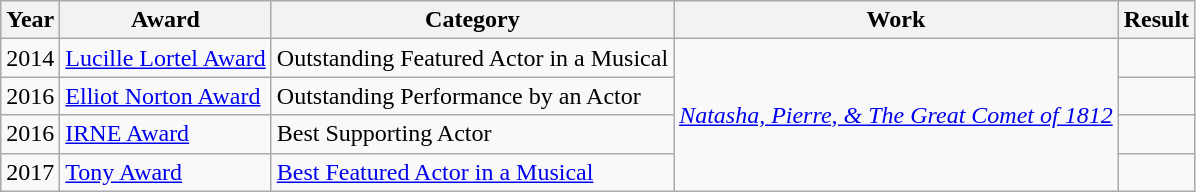<table class="wikitable">
<tr>
<th>Year</th>
<th>Award</th>
<th>Category</th>
<th>Work</th>
<th>Result</th>
</tr>
<tr>
<td>2014</td>
<td><a href='#'>Lucille Lortel Award</a></td>
<td>Outstanding Featured Actor in a Musical</td>
<td rowspan="4"><em><a href='#'>Natasha, Pierre, & The Great Comet of 1812</a></em></td>
<td> </td>
</tr>
<tr>
<td>2016</td>
<td><a href='#'>Elliot Norton Award</a></td>
<td>Outstanding Performance by an Actor</td>
<td></td>
</tr>
<tr>
<td>2016</td>
<td><a href='#'>IRNE Award</a></td>
<td>Best Supporting Actor</td>
<td></td>
</tr>
<tr>
<td>2017</td>
<td><a href='#'>Tony Award</a></td>
<td><a href='#'>Best Featured Actor in a Musical</a></td>
<td></td>
</tr>
</table>
